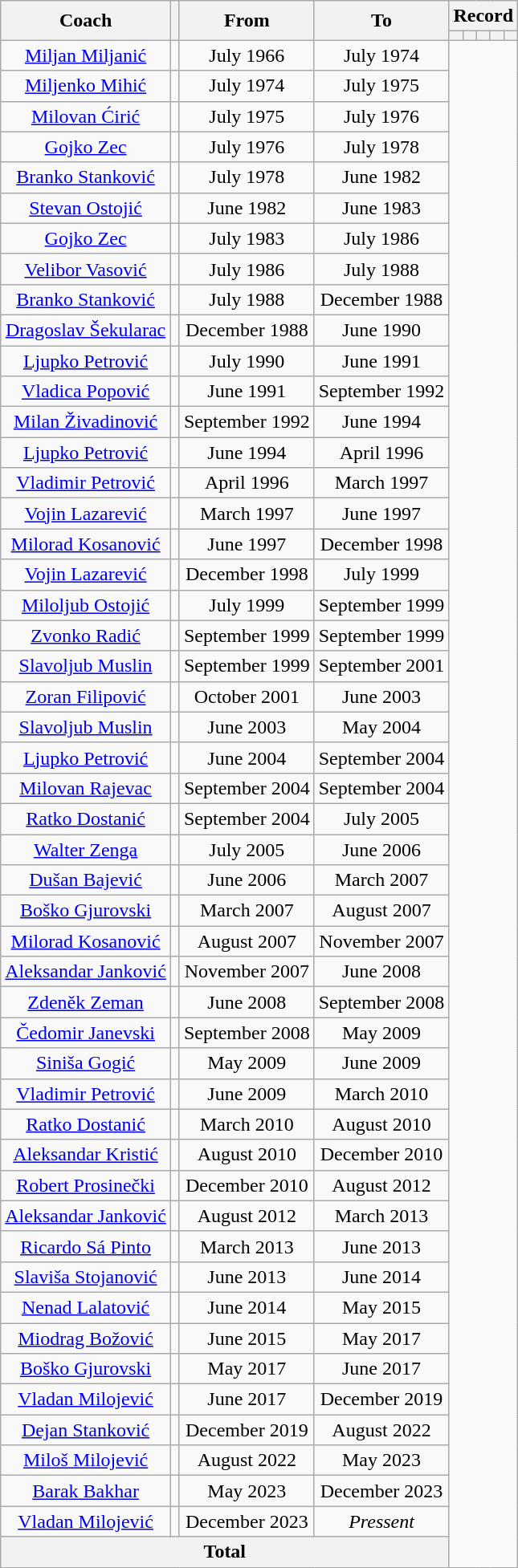<table class="wikitable" style="text-align: center">
<tr>
<th rowspan="2">Coach</th>
<th rowspan="2"></th>
<th rowspan="2">From</th>
<th rowspan="2">To</th>
<th colspan="5">Record</th>
</tr>
<tr>
<th></th>
<th></th>
<th></th>
<th></th>
<th></th>
</tr>
<tr>
<td><a href='#'>Miljan Miljanić</a></td>
<td></td>
<td>July 1966</td>
<td>July 1974<br></td>
</tr>
<tr>
<td><a href='#'>Miljenko Mihić</a></td>
<td></td>
<td>July 1974</td>
<td>July 1975<br></td>
</tr>
<tr>
<td><a href='#'>Milovan Ćirić</a></td>
<td></td>
<td>July 1975</td>
<td>July 1976<br></td>
</tr>
<tr>
<td><a href='#'>Gojko Zec</a></td>
<td></td>
<td>July 1976</td>
<td>July 1978<br></td>
</tr>
<tr>
<td><a href='#'>Branko Stanković</a></td>
<td></td>
<td>July 1978</td>
<td>June 1982<br></td>
</tr>
<tr>
<td><a href='#'>Stevan Ostojić</a></td>
<td></td>
<td>June 1982</td>
<td>June 1983<br></td>
</tr>
<tr>
<td><a href='#'>Gojko Zec</a></td>
<td></td>
<td>July 1983</td>
<td>July 1986<br></td>
</tr>
<tr>
<td><a href='#'>Velibor Vasović</a></td>
<td></td>
<td>July 1986</td>
<td>July 1988<br></td>
</tr>
<tr>
<td><a href='#'>Branko Stanković</a></td>
<td></td>
<td>July 1988</td>
<td>December 1988<br></td>
</tr>
<tr>
<td><a href='#'>Dragoslav Šekularac</a></td>
<td></td>
<td>December 1988</td>
<td>June 1990<br></td>
</tr>
<tr>
<td><a href='#'>Ljupko Petrović</a></td>
<td></td>
<td>July 1990</td>
<td>June 1991<br></td>
</tr>
<tr>
<td><a href='#'>Vladica Popović</a></td>
<td></td>
<td>June 1991</td>
<td>September 1992<br></td>
</tr>
<tr>
<td><a href='#'>Milan Živadinović</a></td>
<td></td>
<td>September 1992</td>
<td>June 1994<br></td>
</tr>
<tr>
<td><a href='#'>Ljupko Petrović</a></td>
<td></td>
<td>June 1994</td>
<td>April 1996<br></td>
</tr>
<tr>
<td><a href='#'>Vladimir Petrović</a></td>
<td></td>
<td>April 1996</td>
<td>March 1997<br></td>
</tr>
<tr>
<td><a href='#'>Vojin Lazarević</a></td>
<td></td>
<td>March 1997</td>
<td>June 1997<br></td>
</tr>
<tr>
<td><a href='#'>Milorad Kosanović</a></td>
<td></td>
<td>June 1997</td>
<td>December 1998<br></td>
</tr>
<tr>
<td><a href='#'>Vojin Lazarević</a></td>
<td></td>
<td>December 1998</td>
<td>July 1999<br></td>
</tr>
<tr>
<td><a href='#'>Miloljub Ostojić</a></td>
<td></td>
<td>July 1999</td>
<td>September 1999<br></td>
</tr>
<tr>
<td><a href='#'>Zvonko Radić</a></td>
<td></td>
<td>September 1999</td>
<td>September 1999<br></td>
</tr>
<tr>
<td><a href='#'>Slavoljub Muslin</a></td>
<td></td>
<td>September 1999</td>
<td>September 2001<br></td>
</tr>
<tr>
<td><a href='#'>Zoran Filipović</a></td>
<td></td>
<td>October 2001</td>
<td>June 2003<br></td>
</tr>
<tr>
<td><a href='#'>Slavoljub Muslin</a></td>
<td></td>
<td>June 2003</td>
<td>May 2004<br></td>
</tr>
<tr>
<td><a href='#'>Ljupko Petrović</a></td>
<td></td>
<td>June 2004</td>
<td>September 2004<br></td>
</tr>
<tr>
<td><a href='#'>Milovan Rajevac</a></td>
<td></td>
<td>September 2004</td>
<td>September 2004<br></td>
</tr>
<tr>
<td><a href='#'>Ratko Dostanić</a></td>
<td></td>
<td>September 2004</td>
<td>July 2005<br></td>
</tr>
<tr>
<td><a href='#'>Walter Zenga</a></td>
<td></td>
<td>July 2005</td>
<td>June 2006<br></td>
</tr>
<tr>
<td><a href='#'>Dušan Bajević</a></td>
<td></td>
<td>June 2006</td>
<td>March 2007<br></td>
</tr>
<tr>
<td><a href='#'>Boško Gjurovski</a></td>
<td></td>
<td>March 2007</td>
<td>August 2007<br></td>
</tr>
<tr>
<td><a href='#'>Milorad Kosanović</a></td>
<td></td>
<td>August 2007</td>
<td>November 2007<br></td>
</tr>
<tr>
<td><a href='#'>Aleksandar Janković</a></td>
<td></td>
<td>November 2007</td>
<td>June 2008<br></td>
</tr>
<tr>
<td><a href='#'>Zdeněk Zeman</a></td>
<td></td>
<td>June 2008</td>
<td>September 2008<br></td>
</tr>
<tr>
<td><a href='#'>Čedomir Janevski</a></td>
<td></td>
<td>September 2008</td>
<td>May 2009<br></td>
</tr>
<tr>
<td><a href='#'>Siniša Gogić</a></td>
<td></td>
<td>May 2009</td>
<td>June 2009<br></td>
</tr>
<tr>
<td><a href='#'>Vladimir Petrović</a></td>
<td></td>
<td>June 2009</td>
<td>March 2010<br></td>
</tr>
<tr>
<td><a href='#'>Ratko Dostanić</a></td>
<td></td>
<td>March 2010</td>
<td>August 2010<br></td>
</tr>
<tr>
<td><a href='#'>Aleksandar Kristić</a></td>
<td></td>
<td>August 2010</td>
<td>December 2010<br></td>
</tr>
<tr>
<td><a href='#'>Robert Prosinečki</a></td>
<td></td>
<td>December 2010</td>
<td>August 2012<br></td>
</tr>
<tr>
<td><a href='#'>Aleksandar Janković</a></td>
<td></td>
<td>August 2012</td>
<td>March 2013<br></td>
</tr>
<tr>
<td><a href='#'>Ricardo Sá Pinto</a></td>
<td></td>
<td>March 2013</td>
<td>June 2013<br></td>
</tr>
<tr>
<td><a href='#'>Slaviša Stojanović</a></td>
<td></td>
<td>June 2013</td>
<td>June 2014<br></td>
</tr>
<tr>
<td><a href='#'>Nenad Lalatović</a></td>
<td></td>
<td>June 2014</td>
<td>May 2015<br></td>
</tr>
<tr>
<td><a href='#'>Miodrag Božović</a></td>
<td></td>
<td>June 2015</td>
<td>May 2017<br></td>
</tr>
<tr>
<td><a href='#'>Boško Gjurovski</a></td>
<td></td>
<td>May 2017</td>
<td>June 2017<br></td>
</tr>
<tr>
<td><a href='#'>Vladan Milojević</a></td>
<td></td>
<td>June 2017</td>
<td>December 2019<br></td>
</tr>
<tr>
<td><a href='#'>Dejan Stanković</a></td>
<td></td>
<td>December 2019</td>
<td>August 2022<br></td>
</tr>
<tr>
<td><a href='#'>Miloš Milojević</a></td>
<td></td>
<td>August 2022</td>
<td>May 2023<br></td>
</tr>
<tr>
<td><a href='#'>Barak Bakhar</a></td>
<td></td>
<td>May 2023</td>
<td>December 2023<br></td>
</tr>
<tr>
<td><a href='#'>Vladan Milojević</a></td>
<td></td>
<td>December 2023</td>
<td><em>Pressent</em><br></td>
</tr>
<tr>
<th colspan="4">Total<br></th>
</tr>
</table>
